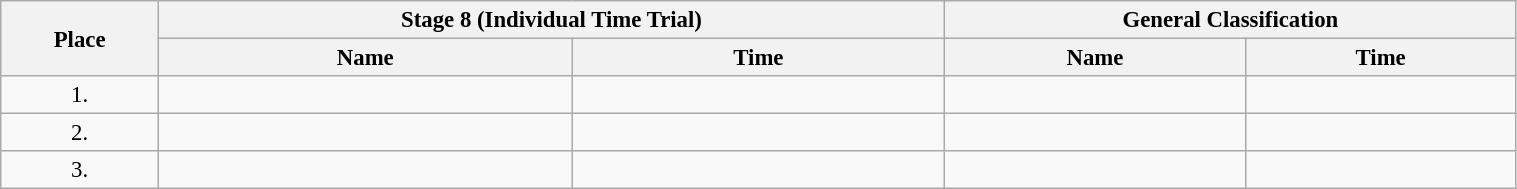<table class=wikitable style="font-size:95%" width="80%">
<tr>
<th rowspan="2">Place</th>
<th colspan="2">Stage 8 (Individual Time Trial)</th>
<th colspan="2">General Classification</th>
</tr>
<tr>
<th>Name</th>
<th>Time</th>
<th>Name</th>
<th>Time</th>
</tr>
<tr>
<td align="center">1.</td>
<td></td>
<td></td>
<td></td>
<td></td>
</tr>
<tr>
<td align="center">2.</td>
<td></td>
<td></td>
<td></td>
<td></td>
</tr>
<tr>
<td align="center">3.</td>
<td></td>
<td></td>
<td></td>
<td></td>
</tr>
</table>
